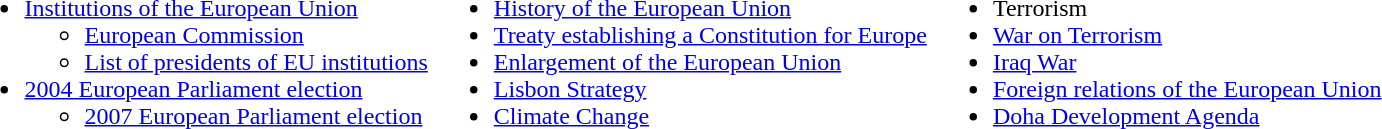<table>
<tr>
<td valign=top><br><ul><li><a href='#'>Institutions of the European Union</a><ul><li><a href='#'>European Commission</a></li><li><a href='#'>List of presidents of EU institutions</a></li></ul></li><li><a href='#'>2004 European Parliament election</a><ul><li><a href='#'>2007 European Parliament election</a></li></ul></li></ul></td>
<td valign=top><br><ul><li><a href='#'>History of the European Union</a></li><li><a href='#'>Treaty establishing a Constitution for Europe</a></li><li><a href='#'>Enlargement of the European Union</a></li><li><a href='#'>Lisbon Strategy</a></li><li><a href='#'>Climate Change</a></li></ul></td>
<td valign=top><br><ul><li>Terrorism</li><li><a href='#'>War on Terrorism</a></li><li><a href='#'>Iraq War</a></li><li><a href='#'>Foreign relations of the European Union</a></li><li><a href='#'>Doha Development Agenda</a></li></ul></td>
</tr>
</table>
